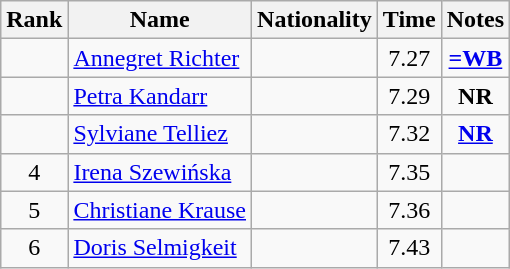<table class="wikitable sortable" style="text-align:center">
<tr>
<th>Rank</th>
<th>Name</th>
<th>Nationality</th>
<th>Time</th>
<th>Notes</th>
</tr>
<tr>
<td></td>
<td align="left"><a href='#'>Annegret Richter</a></td>
<td align=left></td>
<td>7.27</td>
<td><strong><a href='#'>=WB</a></strong></td>
</tr>
<tr>
<td></td>
<td align="left"><a href='#'>Petra Kandarr</a></td>
<td align=left></td>
<td>7.29</td>
<td><strong>NR</strong></td>
</tr>
<tr>
<td></td>
<td align="left"><a href='#'>Sylviane Telliez</a></td>
<td align=left></td>
<td>7.32</td>
<td><strong><a href='#'>NR</a></strong></td>
</tr>
<tr>
<td>4</td>
<td align="left"><a href='#'>Irena Szewińska</a></td>
<td align=left></td>
<td>7.35</td>
<td></td>
</tr>
<tr>
<td>5</td>
<td align="left"><a href='#'>Christiane Krause</a></td>
<td align=left></td>
<td>7.36</td>
<td></td>
</tr>
<tr>
<td>6</td>
<td align="left"><a href='#'>Doris Selmigkeit</a></td>
<td align=left></td>
<td>7.43</td>
<td></td>
</tr>
</table>
